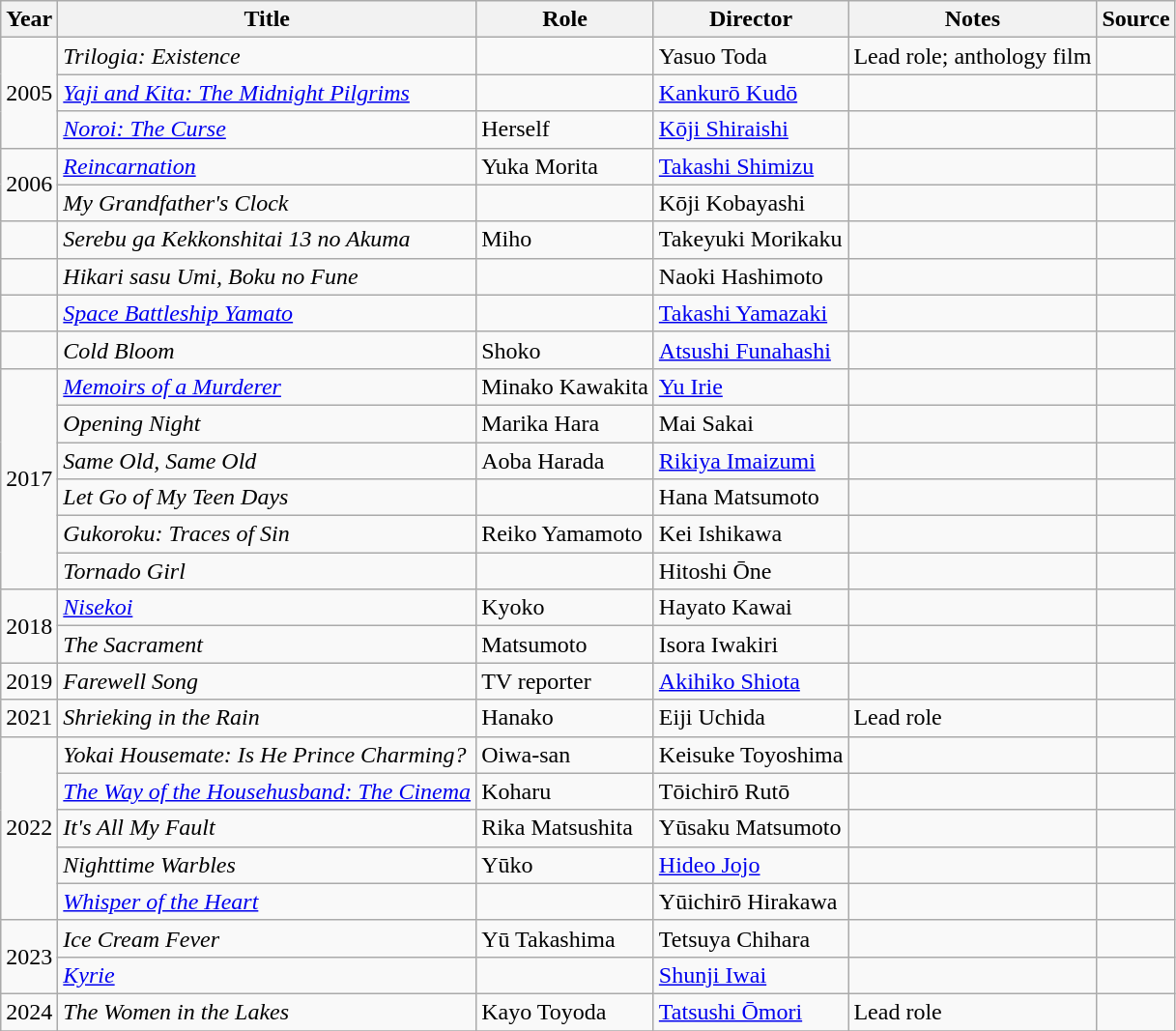<table class="wikitable sortable plainrowheaders">
<tr>
<th>Year</th>
<th>Title</th>
<th>Role</th>
<th>Director</th>
<th class="unsortable">Notes</th>
<th class="unsortable">Source</th>
</tr>
<tr>
<td rowspan=3>2005</td>
<td><em>Trilogia: Existence</em></td>
<td></td>
<td>Yasuo Toda</td>
<td>Lead role; anthology film</td>
<td></td>
</tr>
<tr>
<td><em><a href='#'>Yaji and Kita: The Midnight Pilgrims</a></em></td>
<td></td>
<td><a href='#'>Kankurō Kudō</a></td>
<td></td>
<td></td>
</tr>
<tr>
<td><em><a href='#'>Noroi: The Curse</a></em></td>
<td>Herself</td>
<td><a href='#'>Kōji Shiraishi</a></td>
<td></td>
<td></td>
</tr>
<tr>
<td rowspan=2>2006</td>
<td><em><a href='#'>Reincarnation</a></em></td>
<td>Yuka Morita</td>
<td><a href='#'>Takashi Shimizu</a></td>
<td></td>
<td></td>
</tr>
<tr>
<td><em>My Grandfather's Clock</em></td>
<td></td>
<td>Kōji Kobayashi</td>
<td></td>
<td></td>
</tr>
<tr>
<td></td>
<td><em>Serebu ga Kekkonshitai 13 no Akuma</em></td>
<td>Miho</td>
<td>Takeyuki Morikaku</td>
<td></td>
<td></td>
</tr>
<tr>
<td></td>
<td><em>Hikari sasu Umi, Boku no Fune</em></td>
<td></td>
<td>Naoki Hashimoto</td>
<td></td>
<td></td>
</tr>
<tr>
<td></td>
<td><em><a href='#'>Space Battleship Yamato</a></em></td>
<td></td>
<td><a href='#'>Takashi Yamazaki</a></td>
<td></td>
<td></td>
</tr>
<tr>
<td></td>
<td><em>Cold Bloom</em></td>
<td>Shoko</td>
<td><a href='#'>Atsushi Funahashi</a></td>
<td></td>
<td></td>
</tr>
<tr>
<td rowspan=6>2017</td>
<td><em><a href='#'>Memoirs of a Murderer</a></em></td>
<td>Minako Kawakita</td>
<td><a href='#'>Yu Irie</a></td>
<td></td>
<td></td>
</tr>
<tr>
<td><em>Opening Night</em></td>
<td>Marika Hara</td>
<td>Mai Sakai</td>
<td></td>
<td></td>
</tr>
<tr>
<td><em>Same Old, Same Old</em></td>
<td>Aoba Harada</td>
<td><a href='#'>Rikiya Imaizumi</a></td>
<td></td>
<td></td>
</tr>
<tr>
<td><em>Let Go of My Teen Days</em></td>
<td></td>
<td>Hana Matsumoto</td>
<td></td>
<td></td>
</tr>
<tr>
<td><em>Gukoroku: Traces of Sin</em></td>
<td>Reiko Yamamoto</td>
<td>Kei Ishikawa</td>
<td></td>
<td></td>
</tr>
<tr>
<td><em>Tornado Girl</em></td>
<td></td>
<td>Hitoshi Ōne</td>
<td></td>
<td></td>
</tr>
<tr>
<td rowspan=2>2018</td>
<td><em><a href='#'>Nisekoi</a></em></td>
<td>Kyoko</td>
<td>Hayato Kawai</td>
<td></td>
<td></td>
</tr>
<tr>
<td><em>The Sacrament</em></td>
<td>Matsumoto</td>
<td>Isora Iwakiri</td>
<td></td>
<td></td>
</tr>
<tr>
<td>2019</td>
<td><em>Farewell Song</em></td>
<td>TV reporter</td>
<td><a href='#'>Akihiko Shiota</a></td>
<td></td>
<td></td>
</tr>
<tr>
<td>2021</td>
<td><em>Shrieking in the Rain</em></td>
<td>Hanako</td>
<td>Eiji Uchida</td>
<td>Lead role</td>
<td></td>
</tr>
<tr>
<td rowspan=5>2022</td>
<td><em>Yokai Housemate: Is He Prince Charming?</em></td>
<td>Oiwa-san</td>
<td>Keisuke Toyoshima</td>
<td></td>
<td></td>
</tr>
<tr>
<td><em><a href='#'>The Way of the Househusband: The Cinema</a></em></td>
<td>Koharu</td>
<td>Tōichirō Rutō</td>
<td></td>
<td></td>
</tr>
<tr>
<td><em>It's All My Fault</em></td>
<td>Rika Matsushita</td>
<td>Yūsaku Matsumoto</td>
<td></td>
<td></td>
</tr>
<tr>
<td><em>Nighttime Warbles</em></td>
<td>Yūko</td>
<td><a href='#'>Hideo Jojo</a></td>
<td></td>
<td></td>
</tr>
<tr>
<td><em><a href='#'>Whisper of the Heart</a></em></td>
<td></td>
<td>Yūichirō Hirakawa</td>
<td></td>
<td></td>
</tr>
<tr>
<td rowspan=2>2023</td>
<td><em>Ice Cream Fever</em></td>
<td>Yū Takashima</td>
<td>Tetsuya Chihara</td>
<td></td>
<td></td>
</tr>
<tr>
<td><em><a href='#'>Kyrie</a></em></td>
<td></td>
<td><a href='#'>Shunji Iwai</a></td>
<td></td>
<td></td>
</tr>
<tr>
<td rowspan=1>2024</td>
<td><em>The Women in the Lakes</em></td>
<td>Kayo Toyoda</td>
<td><a href='#'>Tatsushi Ōmori</a></td>
<td>Lead role</td>
<td></td>
</tr>
<tr>
</tr>
</table>
